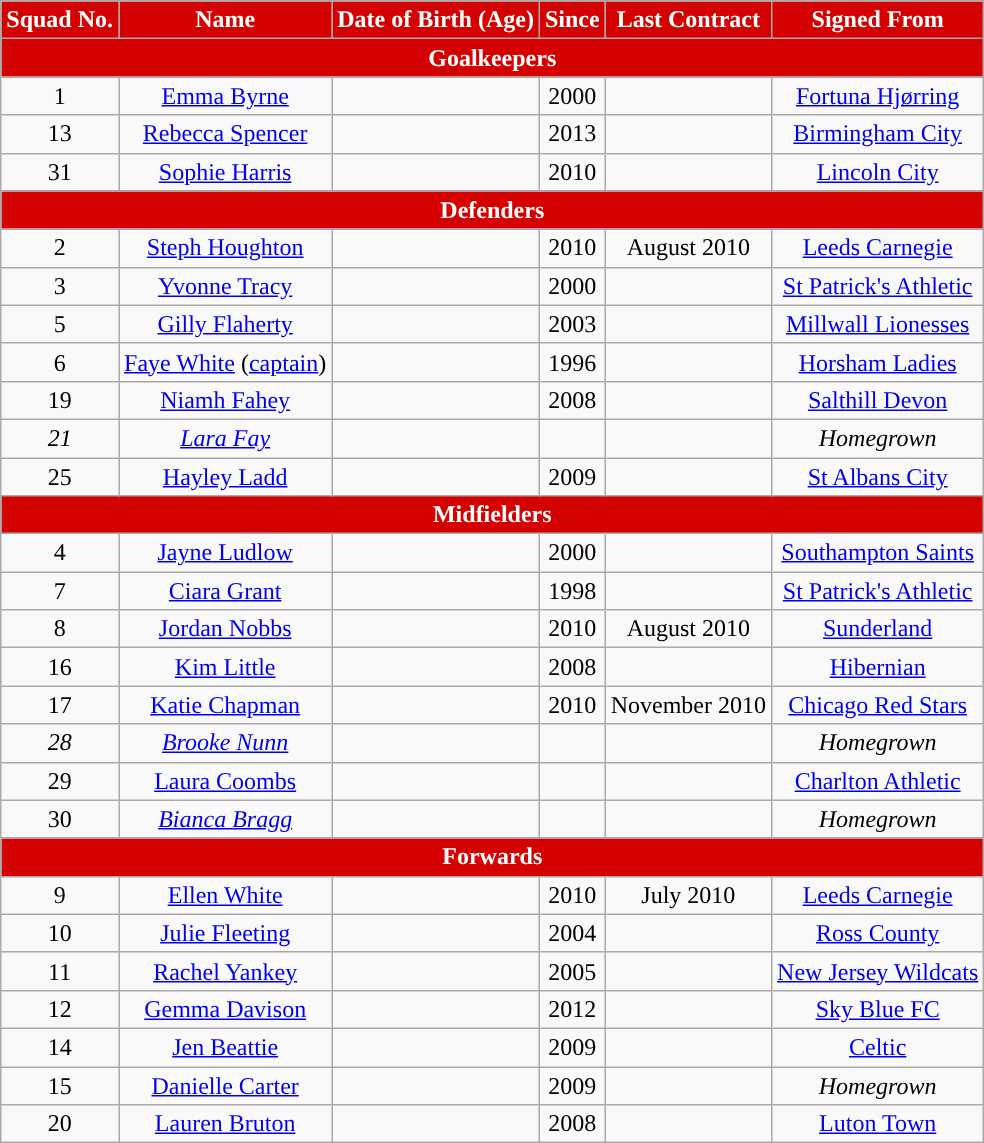<table class="wikitable" style="text-align:center; font-size:100%; ">
<tr>
<th style="background:#d50000; color:white; text-align:center;">Squad No.</th>
<th style="background:#d50000; color:white; text-align:center;">Name</th>
<th style="background:#d50000; color:white; text-align:center;">Date of Birth (Age)</th>
<th style="background:#d50000; color:white; text-align:center;">Since</th>
<th style="background:#d50000; color:white; text-align:center;">Last Contract</th>
<th style="background:#d50000; color:white; text-align:center;">Signed From</th>
</tr>
<tr>
<th colspan="6" style="background:#d50000; color:white; text-align:center">Goalkeepers</th>
</tr>
<tr>
<td>1</td>
<td> <a href='#'>Emma Byrne</a></td>
<td></td>
<td>2000</td>
<td></td>
<td> <a href='#'>Fortuna Hjørring</a></td>
</tr>
<tr>
<td>13</td>
<td><em></em> <a href='#'>Rebecca Spencer</a></td>
<td></td>
<td>2013</td>
<td></td>
<td><em></em> <a href='#'>Birmingham City</a></td>
</tr>
<tr>
<td>31</td>
<td> <a href='#'>Sophie Harris</a></td>
<td></td>
<td>2010</td>
<td></td>
<td> <a href='#'>Lincoln City</a></td>
</tr>
<tr>
<th colspan="6" style="background:#d50000; color:white; text-align:center">Defenders</th>
</tr>
<tr>
<td>2</td>
<td> <a href='#'>Steph Houghton</a></td>
<td></td>
<td>2010</td>
<td>August 2010</td>
<td> <a href='#'>Leeds Carnegie</a></td>
</tr>
<tr>
<td>3</td>
<td> <a href='#'>Yvonne Tracy</a></td>
<td></td>
<td>2000</td>
<td></td>
<td> <a href='#'>St Patrick's Athletic</a></td>
</tr>
<tr>
<td>5</td>
<td> <a href='#'>Gilly Flaherty</a></td>
<td></td>
<td>2003</td>
<td></td>
<td> <a href='#'>Millwall Lionesses</a></td>
</tr>
<tr>
<td>6</td>
<td> <a href='#'>Faye White</a> (<a href='#'>captain</a>)</td>
<td></td>
<td>1996</td>
<td></td>
<td> <a href='#'>Horsham Ladies</a></td>
</tr>
<tr>
<td>19</td>
<td> <a href='#'>Niamh Fahey</a></td>
<td></td>
<td>2008</td>
<td></td>
<td> <a href='#'>Salthill Devon</a></td>
</tr>
<tr>
<td><em>21</em></td>
<td><em> <a href='#'>Lara Fay</a></em></td>
<td><em></em></td>
<td></td>
<td></td>
<td><em>Homegrown</em></td>
</tr>
<tr>
<td>25</td>
<td> <a href='#'>Hayley Ladd</a></td>
<td></td>
<td>2009</td>
<td></td>
<td> <a href='#'>St Albans City</a></td>
</tr>
<tr>
<th colspan="6" style="background:#d50000; color:white; text-align:center">Midfielders</th>
</tr>
<tr>
<td>4</td>
<td> <a href='#'>Jayne Ludlow</a></td>
<td></td>
<td>2000</td>
<td></td>
<td><em></em> <a href='#'>Southampton Saints</a></td>
</tr>
<tr>
<td>7</td>
<td> <a href='#'>Ciara Grant</a></td>
<td></td>
<td>1998</td>
<td></td>
<td> <a href='#'>St Patrick's Athletic</a></td>
</tr>
<tr>
<td>8</td>
<td> <a href='#'>Jordan Nobbs</a></td>
<td></td>
<td>2010</td>
<td>August 2010</td>
<td> <a href='#'>Sunderland</a></td>
</tr>
<tr>
<td>16</td>
<td> <a href='#'>Kim Little</a></td>
<td></td>
<td>2008</td>
<td></td>
<td> <a href='#'>Hibernian</a></td>
</tr>
<tr>
<td>17</td>
<td><em></em> <a href='#'>Katie Chapman</a></td>
<td></td>
<td>2010</td>
<td>November 2010</td>
<td> <a href='#'>Chicago Red Stars</a></td>
</tr>
<tr>
<td><em>28</em></td>
<td><em> <a href='#'>Brooke Nunn</a></em></td>
<td><em></em></td>
<td></td>
<td></td>
<td><em>Homegrown</em></td>
</tr>
<tr>
<td>29</td>
<td><em></em> <a href='#'>Laura Coombs</a></td>
<td></td>
<td></td>
<td></td>
<td><em></em> <a href='#'>Charlton Athletic</a></td>
</tr>
<tr>
<td>30</td>
<td><em> <a href='#'>Bianca Bragg</a></em></td>
<td><em></em></td>
<td></td>
<td></td>
<td><em>Homegrown</em></td>
</tr>
<tr>
<th colspan="6" style="background:#d50000; color:white; text-align:center">Forwards</th>
</tr>
<tr>
<td>9</td>
<td> <a href='#'>Ellen White</a></td>
<td></td>
<td>2010</td>
<td>July 2010</td>
<td> <a href='#'>Leeds Carnegie</a></td>
</tr>
<tr>
<td>10</td>
<td> <a href='#'>Julie Fleeting</a></td>
<td></td>
<td>2004</td>
<td></td>
<td> <a href='#'>Ross County</a></td>
</tr>
<tr>
<td>11</td>
<td> <a href='#'>Rachel Yankey</a></td>
<td></td>
<td>2005</td>
<td></td>
<td> <a href='#'>New Jersey Wildcats</a></td>
</tr>
<tr>
<td>12</td>
<td> <a href='#'>Gemma Davison</a></td>
<td></td>
<td>2012</td>
<td></td>
<td> <a href='#'>Sky Blue FC</a></td>
</tr>
<tr>
<td>14</td>
<td> <a href='#'>Jen Beattie</a></td>
<td></td>
<td>2009</td>
<td></td>
<td> <a href='#'>Celtic</a></td>
</tr>
<tr>
<td>15</td>
<td> <a href='#'>Danielle Carter</a></td>
<td></td>
<td>2009</td>
<td></td>
<td><em>Homegrown</em></td>
</tr>
<tr>
<td>20</td>
<td> <a href='#'>Lauren Bruton</a></td>
<td></td>
<td>2008</td>
<td></td>
<td> <a href='#'>Luton Town</a></td>
</tr>
</table>
